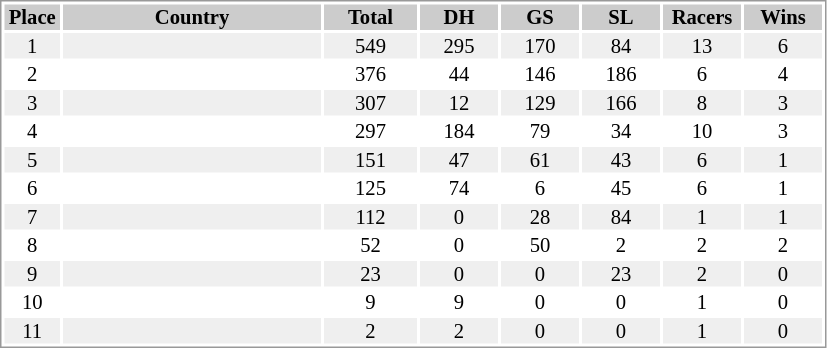<table border="0" style="border: 1px solid #999; background-color:#FFFFFF; text-align:center; font-size:86%; line-height:15px;">
<tr align="center" bgcolor="#CCCCCC">
<th width=35>Place</th>
<th width=170>Country</th>
<th width=60>Total</th>
<th width=50>DH</th>
<th width=50>GS</th>
<th width=50>SL</th>
<th width=50>Racers</th>
<th width=50>Wins</th>
</tr>
<tr bgcolor="#EFEFEF">
<td>1</td>
<td align="left"></td>
<td>549</td>
<td>295</td>
<td>170</td>
<td>84</td>
<td>13</td>
<td>6</td>
</tr>
<tr>
<td>2</td>
<td align="left"></td>
<td>376</td>
<td>44</td>
<td>146</td>
<td>186</td>
<td>6</td>
<td>4</td>
</tr>
<tr bgcolor="#EFEFEF">
<td>3</td>
<td align="left"></td>
<td>307</td>
<td>12</td>
<td>129</td>
<td>166</td>
<td>8</td>
<td>3</td>
</tr>
<tr>
<td>4</td>
<td align="left"></td>
<td>297</td>
<td>184</td>
<td>79</td>
<td>34</td>
<td>10</td>
<td>3</td>
</tr>
<tr bgcolor="#EFEFEF">
<td>5</td>
<td align="left"></td>
<td>151</td>
<td>47</td>
<td>61</td>
<td>43</td>
<td>6</td>
<td>1</td>
</tr>
<tr>
<td>6</td>
<td align="left"></td>
<td>125</td>
<td>74</td>
<td>6</td>
<td>45</td>
<td>6</td>
<td>1</td>
</tr>
<tr bgcolor="#EFEFEF">
<td>7</td>
<td align="left"></td>
<td>112</td>
<td>0</td>
<td>28</td>
<td>84</td>
<td>1</td>
<td>1</td>
</tr>
<tr>
<td>8</td>
<td align="left"></td>
<td>52</td>
<td>0</td>
<td>50</td>
<td>2</td>
<td>2</td>
<td>2</td>
</tr>
<tr bgcolor="#EFEFEF">
<td>9</td>
<td align="left"></td>
<td>23</td>
<td>0</td>
<td>0</td>
<td>23</td>
<td>2</td>
<td>0</td>
</tr>
<tr>
<td>10</td>
<td align="left"></td>
<td>9</td>
<td>9</td>
<td>0</td>
<td>0</td>
<td>1</td>
<td>0</td>
</tr>
<tr bgcolor="#EFEFEF">
<td>11</td>
<td align="left"></td>
<td>2</td>
<td>2</td>
<td>0</td>
<td>0</td>
<td>1</td>
<td>0</td>
</tr>
</table>
